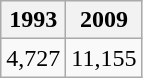<table class="wikitable" border="1">
<tr>
<th>1993</th>
<th>2009</th>
</tr>
<tr>
<td>4,727</td>
<td>11,155</td>
</tr>
</table>
